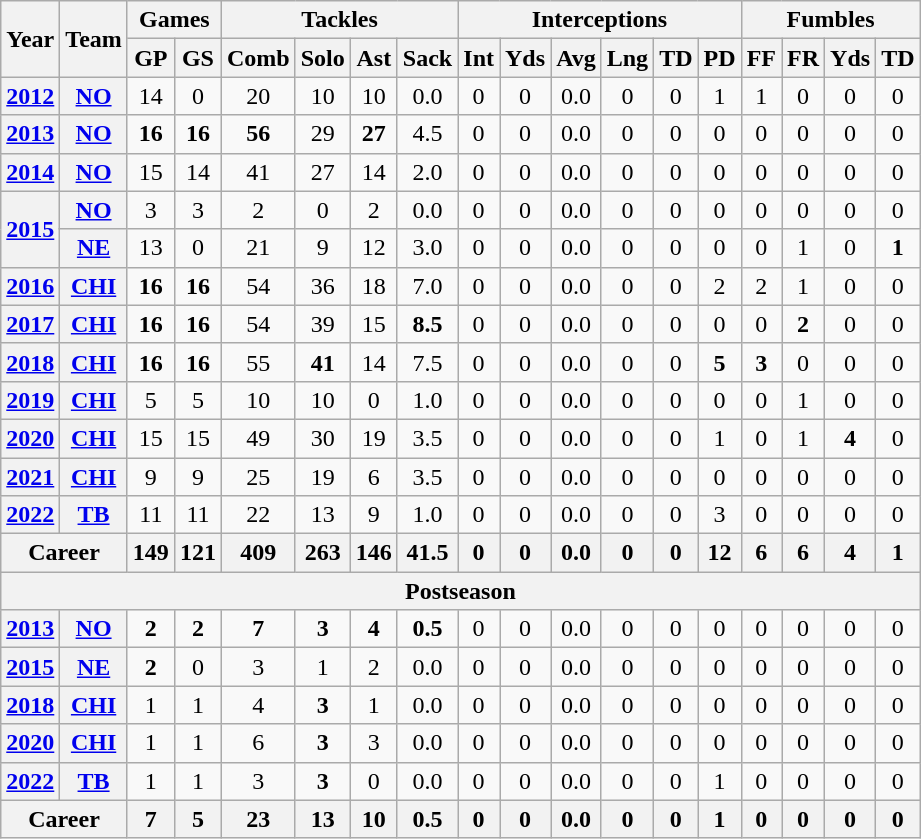<table class="wikitable" style="text-align:center">
<tr>
<th rowspan="2">Year</th>
<th rowspan="2">Team</th>
<th colspan="2">Games</th>
<th colspan="4">Tackles</th>
<th colspan="6">Interceptions</th>
<th colspan="4">Fumbles</th>
</tr>
<tr>
<th>GP</th>
<th>GS</th>
<th>Comb</th>
<th>Solo</th>
<th>Ast</th>
<th>Sack</th>
<th>Int</th>
<th>Yds</th>
<th>Avg</th>
<th>Lng</th>
<th>TD</th>
<th>PD</th>
<th>FF</th>
<th>FR</th>
<th>Yds</th>
<th>TD</th>
</tr>
<tr>
<th><a href='#'>2012</a></th>
<th><a href='#'>NO</a></th>
<td>14</td>
<td>0</td>
<td>20</td>
<td>10</td>
<td>10</td>
<td>0.0</td>
<td>0</td>
<td>0</td>
<td>0.0</td>
<td>0</td>
<td>0</td>
<td>1</td>
<td>1</td>
<td>0</td>
<td>0</td>
<td>0</td>
</tr>
<tr>
<th><a href='#'>2013</a></th>
<th><a href='#'>NO</a></th>
<td><strong>16</strong></td>
<td><strong>16</strong></td>
<td><strong>56</strong></td>
<td>29</td>
<td><strong>27</strong></td>
<td>4.5</td>
<td>0</td>
<td>0</td>
<td>0.0</td>
<td>0</td>
<td>0</td>
<td>0</td>
<td>0</td>
<td>0</td>
<td>0</td>
<td>0</td>
</tr>
<tr>
<th><a href='#'>2014</a></th>
<th><a href='#'>NO</a></th>
<td>15</td>
<td>14</td>
<td>41</td>
<td>27</td>
<td>14</td>
<td>2.0</td>
<td>0</td>
<td>0</td>
<td>0.0</td>
<td>0</td>
<td>0</td>
<td>0</td>
<td>0</td>
<td>0</td>
<td>0</td>
<td>0</td>
</tr>
<tr>
<th rowspan="2"><a href='#'>2015</a></th>
<th><a href='#'>NO</a></th>
<td>3</td>
<td>3</td>
<td>2</td>
<td>0</td>
<td>2</td>
<td>0.0</td>
<td>0</td>
<td>0</td>
<td>0.0</td>
<td>0</td>
<td>0</td>
<td>0</td>
<td>0</td>
<td>0</td>
<td>0</td>
<td>0</td>
</tr>
<tr>
<th><a href='#'>NE</a></th>
<td>13</td>
<td>0</td>
<td>21</td>
<td>9</td>
<td>12</td>
<td>3.0</td>
<td>0</td>
<td>0</td>
<td>0.0</td>
<td>0</td>
<td>0</td>
<td>0</td>
<td>0</td>
<td>1</td>
<td>0</td>
<td><strong>1</strong></td>
</tr>
<tr>
<th><a href='#'>2016</a></th>
<th><a href='#'>CHI</a></th>
<td><strong>16</strong></td>
<td><strong>16</strong></td>
<td>54</td>
<td>36</td>
<td>18</td>
<td>7.0</td>
<td>0</td>
<td>0</td>
<td>0.0</td>
<td>0</td>
<td>0</td>
<td>2</td>
<td>2</td>
<td>1</td>
<td>0</td>
<td>0</td>
</tr>
<tr>
<th><a href='#'>2017</a></th>
<th><a href='#'>CHI</a></th>
<td><strong>16</strong></td>
<td><strong>16</strong></td>
<td>54</td>
<td>39</td>
<td>15</td>
<td><strong>8.5</strong></td>
<td>0</td>
<td>0</td>
<td>0.0</td>
<td>0</td>
<td>0</td>
<td>0</td>
<td>0</td>
<td><strong>2</strong></td>
<td>0</td>
<td>0</td>
</tr>
<tr>
<th><a href='#'>2018</a></th>
<th><a href='#'>CHI</a></th>
<td><strong>16</strong></td>
<td><strong>16</strong></td>
<td>55</td>
<td><strong>41</strong></td>
<td>14</td>
<td>7.5</td>
<td>0</td>
<td>0</td>
<td>0.0</td>
<td>0</td>
<td>0</td>
<td><strong>5</strong></td>
<td><strong>3</strong></td>
<td>0</td>
<td>0</td>
<td>0</td>
</tr>
<tr>
<th><a href='#'>2019</a></th>
<th><a href='#'>CHI</a></th>
<td>5</td>
<td>5</td>
<td>10</td>
<td>10</td>
<td>0</td>
<td>1.0</td>
<td>0</td>
<td>0</td>
<td>0.0</td>
<td>0</td>
<td>0</td>
<td>0</td>
<td>0</td>
<td>1</td>
<td>0</td>
<td>0</td>
</tr>
<tr>
<th><a href='#'>2020</a></th>
<th><a href='#'>CHI</a></th>
<td>15</td>
<td>15</td>
<td>49</td>
<td>30</td>
<td>19</td>
<td>3.5</td>
<td>0</td>
<td>0</td>
<td>0.0</td>
<td>0</td>
<td>0</td>
<td>1</td>
<td>0</td>
<td>1</td>
<td><strong>4</strong></td>
<td>0</td>
</tr>
<tr>
<th><a href='#'>2021</a></th>
<th><a href='#'>CHI</a></th>
<td>9</td>
<td>9</td>
<td>25</td>
<td>19</td>
<td>6</td>
<td>3.5</td>
<td>0</td>
<td>0</td>
<td>0.0</td>
<td>0</td>
<td>0</td>
<td>0</td>
<td>0</td>
<td>0</td>
<td>0</td>
<td>0</td>
</tr>
<tr>
<th><a href='#'>2022</a></th>
<th><a href='#'>TB</a></th>
<td>11</td>
<td>11</td>
<td>22</td>
<td>13</td>
<td>9</td>
<td>1.0</td>
<td>0</td>
<td>0</td>
<td>0.0</td>
<td>0</td>
<td>0</td>
<td>3</td>
<td>0</td>
<td>0</td>
<td>0</td>
<td>0</td>
</tr>
<tr>
<th colspan="2">Career</th>
<th>149</th>
<th>121</th>
<th>409</th>
<th>263</th>
<th>146</th>
<th>41.5</th>
<th>0</th>
<th>0</th>
<th>0.0</th>
<th>0</th>
<th>0</th>
<th>12</th>
<th>6</th>
<th>6</th>
<th>4</th>
<th>1</th>
</tr>
<tr>
<th colspan="18">Postseason</th>
</tr>
<tr>
<th><a href='#'>2013</a></th>
<th><a href='#'>NO</a></th>
<td><strong>2</strong></td>
<td><strong>2</strong></td>
<td><strong>7</strong></td>
<td><strong>3</strong></td>
<td><strong>4</strong></td>
<td><strong>0.5</strong></td>
<td>0</td>
<td>0</td>
<td>0.0</td>
<td>0</td>
<td>0</td>
<td>0</td>
<td>0</td>
<td>0</td>
<td>0</td>
<td>0</td>
</tr>
<tr>
<th><a href='#'>2015</a></th>
<th><a href='#'>NE</a></th>
<td><strong>2</strong></td>
<td>0</td>
<td>3</td>
<td>1</td>
<td>2</td>
<td>0.0</td>
<td>0</td>
<td>0</td>
<td>0.0</td>
<td>0</td>
<td>0</td>
<td>0</td>
<td>0</td>
<td>0</td>
<td>0</td>
<td>0</td>
</tr>
<tr>
<th><a href='#'>2018</a></th>
<th><a href='#'>CHI</a></th>
<td>1</td>
<td>1</td>
<td>4</td>
<td><strong>3</strong></td>
<td>1</td>
<td>0.0</td>
<td>0</td>
<td>0</td>
<td>0.0</td>
<td>0</td>
<td>0</td>
<td>0</td>
<td>0</td>
<td>0</td>
<td>0</td>
<td>0</td>
</tr>
<tr>
<th><a href='#'>2020</a></th>
<th><a href='#'>CHI</a></th>
<td>1</td>
<td>1</td>
<td>6</td>
<td><strong>3</strong></td>
<td>3</td>
<td>0.0</td>
<td>0</td>
<td>0</td>
<td>0.0</td>
<td>0</td>
<td>0</td>
<td>0</td>
<td>0</td>
<td>0</td>
<td>0</td>
<td>0</td>
</tr>
<tr>
<th><a href='#'>2022</a></th>
<th><a href='#'>TB</a></th>
<td>1</td>
<td>1</td>
<td>3</td>
<td><strong>3</strong></td>
<td>0</td>
<td>0.0</td>
<td>0</td>
<td>0</td>
<td>0.0</td>
<td>0</td>
<td>0</td>
<td>1</td>
<td>0</td>
<td>0</td>
<td>0</td>
<td>0</td>
</tr>
<tr>
<th colspan="2">Career</th>
<th>7</th>
<th>5</th>
<th>23</th>
<th>13</th>
<th>10</th>
<th>0.5</th>
<th>0</th>
<th>0</th>
<th>0.0</th>
<th>0</th>
<th>0</th>
<th>1</th>
<th>0</th>
<th>0</th>
<th>0</th>
<th>0</th>
</tr>
</table>
